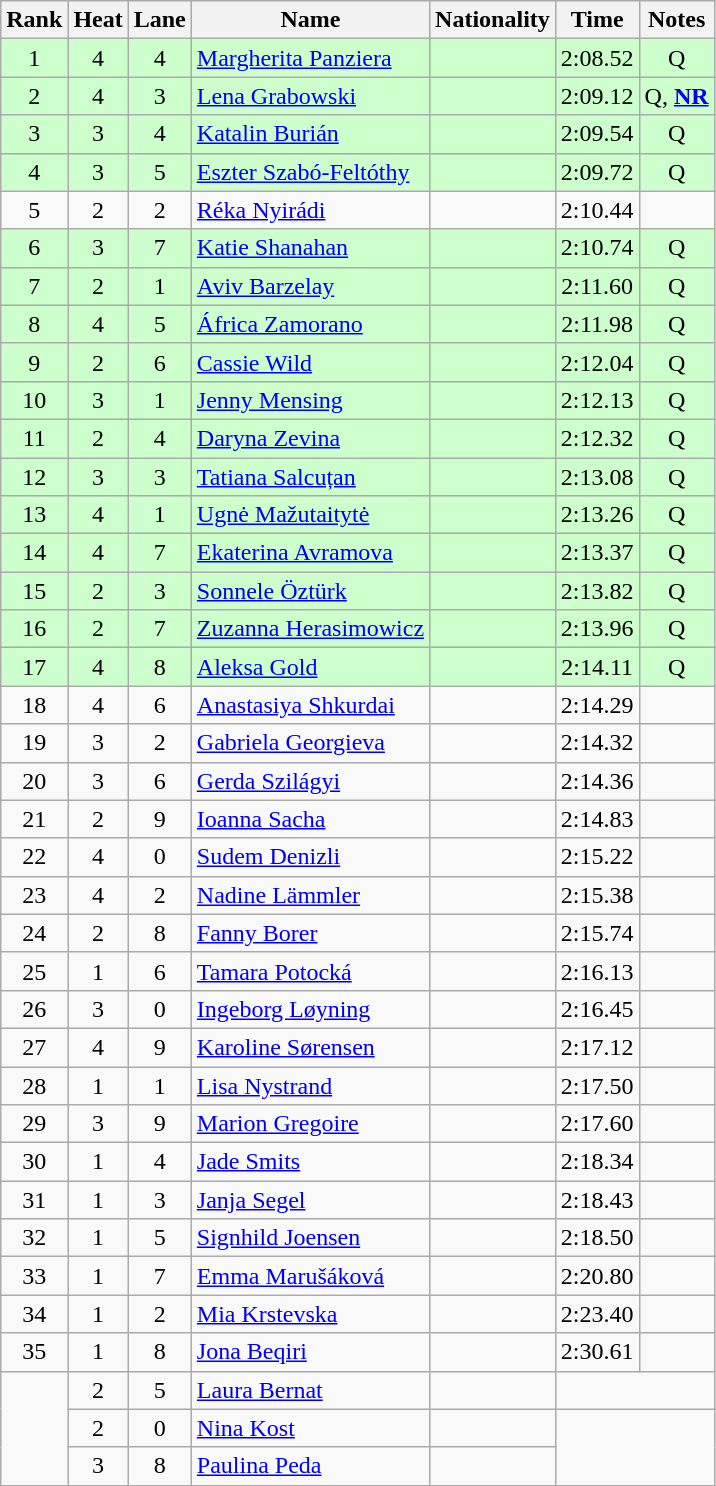<table class="wikitable sortable" style="text-align:center">
<tr>
<th>Rank</th>
<th>Heat</th>
<th>Lane</th>
<th>Name</th>
<th>Nationality</th>
<th>Time</th>
<th>Notes</th>
</tr>
<tr bgcolor=ccffcc>
<td>1</td>
<td>4</td>
<td>4</td>
<td align=left><a href='#'>Margherita Panziera</a></td>
<td align=left></td>
<td>2:08.52</td>
<td>Q</td>
</tr>
<tr bgcolor=ccffcc>
<td>2</td>
<td>4</td>
<td>3</td>
<td align=left><a href='#'>Lena Grabowski</a></td>
<td align=left></td>
<td>2:09.12</td>
<td>Q, <strong><a href='#'>NR</a></strong></td>
</tr>
<tr bgcolor=ccffcc>
<td>3</td>
<td>3</td>
<td>4</td>
<td align=left><a href='#'>Katalin Burián</a></td>
<td align=left></td>
<td>2:09.54</td>
<td>Q</td>
</tr>
<tr bgcolor=ccffcc>
<td>4</td>
<td>3</td>
<td>5</td>
<td align=left><a href='#'>Eszter Szabó-Feltóthy</a></td>
<td align=left></td>
<td>2:09.72</td>
<td>Q</td>
</tr>
<tr>
<td>5</td>
<td>2</td>
<td>2</td>
<td align=left><a href='#'>Réka Nyirádi</a></td>
<td align=left></td>
<td>2:10.44</td>
<td></td>
</tr>
<tr bgcolor=ccffcc>
<td>6</td>
<td>3</td>
<td>7</td>
<td align=left><a href='#'>Katie Shanahan</a></td>
<td align=left></td>
<td>2:10.74</td>
<td>Q</td>
</tr>
<tr bgcolor=ccffcc>
<td>7</td>
<td>2</td>
<td>1</td>
<td align=left><a href='#'>Aviv Barzelay</a></td>
<td align=left></td>
<td>2:11.60</td>
<td>Q</td>
</tr>
<tr bgcolor=ccffcc>
<td>8</td>
<td>4</td>
<td>5</td>
<td align=left><a href='#'>África Zamorano</a></td>
<td align=left></td>
<td>2:11.98</td>
<td>Q</td>
</tr>
<tr bgcolor=ccffcc>
<td>9</td>
<td>2</td>
<td>6</td>
<td align=left><a href='#'>Cassie Wild</a></td>
<td align=left></td>
<td>2:12.04</td>
<td>Q</td>
</tr>
<tr bgcolor=ccffcc>
<td>10</td>
<td>3</td>
<td>1</td>
<td align=left><a href='#'>Jenny Mensing</a></td>
<td align=left></td>
<td>2:12.13</td>
<td>Q</td>
</tr>
<tr bgcolor=ccffcc>
<td>11</td>
<td>2</td>
<td>4</td>
<td align=left><a href='#'>Daryna Zevina</a></td>
<td align=left></td>
<td>2:12.32</td>
<td>Q</td>
</tr>
<tr bgcolor=ccffcc>
<td>12</td>
<td>3</td>
<td>3</td>
<td align=left><a href='#'>Tatiana Salcuțan</a></td>
<td align=left></td>
<td>2:13.08</td>
<td>Q</td>
</tr>
<tr bgcolor=ccffcc>
<td>13</td>
<td>4</td>
<td>1</td>
<td align=left><a href='#'>Ugnė Mažutaitytė</a></td>
<td align=left></td>
<td>2:13.26</td>
<td>Q</td>
</tr>
<tr bgcolor=ccffcc>
<td>14</td>
<td>4</td>
<td>7</td>
<td align=left><a href='#'>Ekaterina Avramova</a></td>
<td align=left></td>
<td>2:13.37</td>
<td>Q</td>
</tr>
<tr bgcolor=ccffcc>
<td>15</td>
<td>2</td>
<td>3</td>
<td align=left><a href='#'>Sonnele Öztürk</a></td>
<td align=left></td>
<td>2:13.82</td>
<td>Q</td>
</tr>
<tr bgcolor=ccffcc>
<td>16</td>
<td>2</td>
<td>7</td>
<td align=left><a href='#'>Zuzanna Herasimowicz</a></td>
<td align=left></td>
<td>2:13.96</td>
<td>Q</td>
</tr>
<tr bgcolor=ccffcc>
<td>17</td>
<td>4</td>
<td>8</td>
<td align=left><a href='#'>Aleksa Gold</a></td>
<td align=left></td>
<td>2:14.11</td>
<td>Q</td>
</tr>
<tr>
<td>18</td>
<td>4</td>
<td>6</td>
<td align=left><a href='#'>Anastasiya Shkurdai</a></td>
<td align=left></td>
<td>2:14.29</td>
<td></td>
</tr>
<tr>
<td>19</td>
<td>3</td>
<td>2</td>
<td align=left><a href='#'>Gabriela Georgieva</a></td>
<td align=left></td>
<td>2:14.32</td>
<td></td>
</tr>
<tr>
<td>20</td>
<td>3</td>
<td>6</td>
<td align=left><a href='#'>Gerda Szilágyi</a></td>
<td align=left></td>
<td>2:14.36</td>
<td></td>
</tr>
<tr>
<td>21</td>
<td>2</td>
<td>9</td>
<td align=left><a href='#'>Ioanna Sacha</a></td>
<td align=left></td>
<td>2:14.83</td>
<td></td>
</tr>
<tr>
<td>22</td>
<td>4</td>
<td>0</td>
<td align=left><a href='#'>Sudem Denizli</a></td>
<td align=left></td>
<td>2:15.22</td>
<td></td>
</tr>
<tr>
<td>23</td>
<td>4</td>
<td>2</td>
<td align=left><a href='#'>Nadine Lämmler</a></td>
<td align=left></td>
<td>2:15.38</td>
<td></td>
</tr>
<tr>
<td>24</td>
<td>2</td>
<td>8</td>
<td align=left><a href='#'>Fanny Borer</a></td>
<td align=left></td>
<td>2:15.74</td>
<td></td>
</tr>
<tr>
<td>25</td>
<td>1</td>
<td>6</td>
<td align=left><a href='#'>Tamara Potocká</a></td>
<td align=left></td>
<td>2:16.13</td>
<td></td>
</tr>
<tr>
<td>26</td>
<td>3</td>
<td>0</td>
<td align=left><a href='#'>Ingeborg Løyning</a></td>
<td align=left></td>
<td>2:16.45</td>
<td></td>
</tr>
<tr>
<td>27</td>
<td>4</td>
<td>9</td>
<td align=left><a href='#'>Karoline Sørensen</a></td>
<td align=left></td>
<td>2:17.12</td>
<td></td>
</tr>
<tr>
<td>28</td>
<td>1</td>
<td>1</td>
<td align=left><a href='#'>Lisa Nystrand</a></td>
<td align=left></td>
<td>2:17.50</td>
<td></td>
</tr>
<tr>
<td>29</td>
<td>3</td>
<td>9</td>
<td align=left><a href='#'>Marion Gregoire</a></td>
<td align=left></td>
<td>2:17.60</td>
<td></td>
</tr>
<tr>
<td>30</td>
<td>1</td>
<td>4</td>
<td align=left><a href='#'>Jade Smits</a></td>
<td align=left></td>
<td>2:18.34</td>
<td></td>
</tr>
<tr>
<td>31</td>
<td>1</td>
<td>3</td>
<td align=left><a href='#'>Janja Segel</a></td>
<td align=left></td>
<td>2:18.43</td>
<td></td>
</tr>
<tr>
<td>32</td>
<td>1</td>
<td>5</td>
<td align=left><a href='#'>Signhild Joensen</a></td>
<td align=left></td>
<td>2:18.50</td>
<td></td>
</tr>
<tr>
<td>33</td>
<td>1</td>
<td>7</td>
<td align=left><a href='#'>Emma Marušáková</a></td>
<td align=left></td>
<td>2:20.80</td>
<td></td>
</tr>
<tr>
<td>34</td>
<td>1</td>
<td>2</td>
<td align=left><a href='#'>Mia Krstevska</a></td>
<td align=left></td>
<td>2:23.40</td>
<td></td>
</tr>
<tr>
<td>35</td>
<td>1</td>
<td>8</td>
<td align=left><a href='#'>Jona Beqiri</a></td>
<td align=left></td>
<td>2:30.61</td>
<td></td>
</tr>
<tr>
<td rowspan=3></td>
<td>2</td>
<td>5</td>
<td align=left><a href='#'>Laura Bernat</a></td>
<td align=left></td>
<td colspan=2></td>
</tr>
<tr>
<td>2</td>
<td>0</td>
<td align=left><a href='#'>Nina Kost</a></td>
<td align=left></td>
<td colspan=2 rowspan=2></td>
</tr>
<tr>
<td>3</td>
<td>8</td>
<td align=left><a href='#'>Paulina Peda</a></td>
<td align=left></td>
</tr>
</table>
